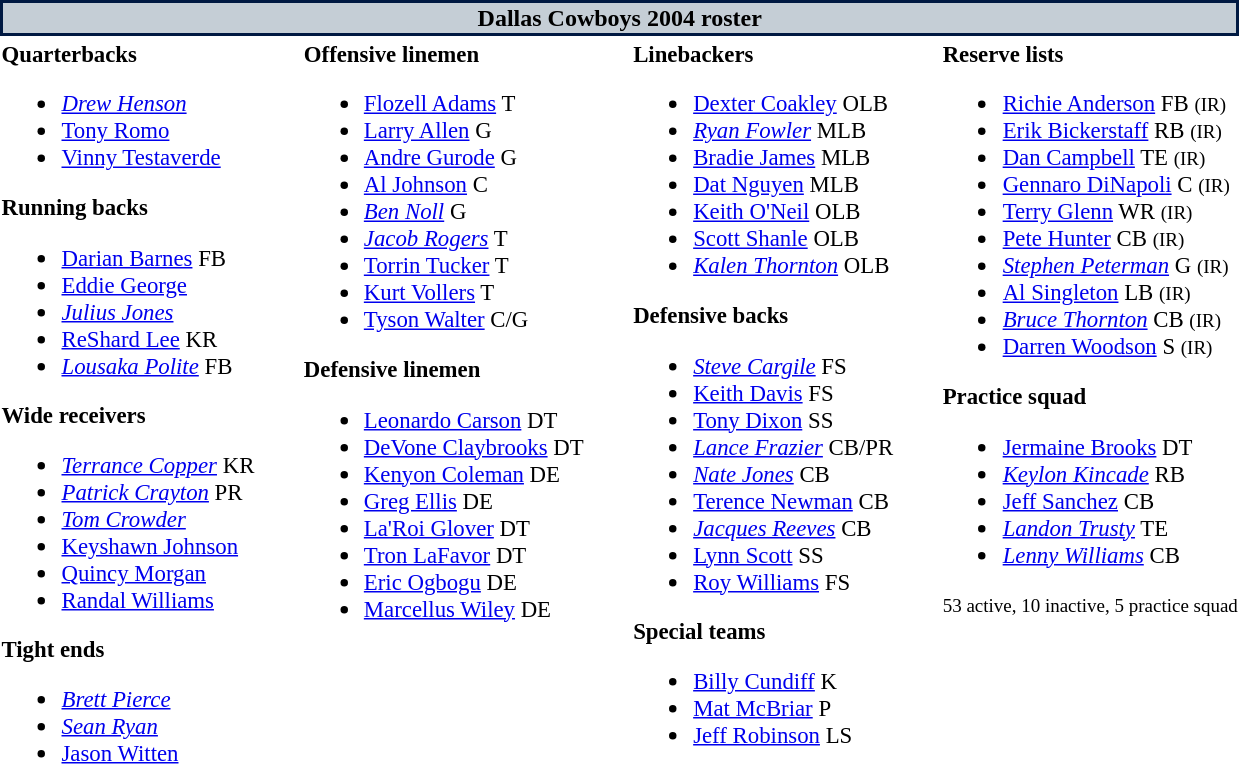<table class="toccolours" style="text-align: left;">
<tr>
<th colspan="7" style="background:#c5ced6; color:black; border: 2px solid #001942; text-align: center;">Dallas Cowboys 2004 roster</th>
</tr>
<tr>
<td style="font-size: 95%;" valign="top"><strong>Quarterbacks</strong><br><ul><li> <em><a href='#'>Drew Henson</a></em></li><li> <a href='#'>Tony Romo</a></li><li> <a href='#'>Vinny Testaverde</a></li></ul><strong>Running backs</strong><ul><li> <a href='#'>Darian Barnes</a> FB</li><li> <a href='#'>Eddie George</a></li><li> <em><a href='#'>Julius Jones</a></em></li><li> <a href='#'>ReShard Lee</a> KR</li><li> <em><a href='#'>Lousaka Polite</a></em> FB</li></ul><strong>Wide receivers</strong><ul><li> <em><a href='#'>Terrance Copper</a></em> KR</li><li> <em><a href='#'>Patrick Crayton</a></em> PR</li><li> <em><a href='#'>Tom Crowder</a></em></li><li> <a href='#'>Keyshawn Johnson</a></li><li> <a href='#'>Quincy Morgan</a></li><li> <a href='#'>Randal Williams</a></li></ul><strong>Tight ends</strong><ul><li> <em><a href='#'>Brett Pierce</a></em></li><li> <em><a href='#'>Sean Ryan</a></em></li><li> <a href='#'>Jason Witten</a></li></ul></td>
<td style="width: 25px;"></td>
<td style="font-size: 95%;" valign="top"><strong>Offensive linemen</strong><br><ul><li> <a href='#'>Flozell Adams</a> T</li><li> <a href='#'>Larry Allen</a> G</li><li> <a href='#'>Andre Gurode</a> G</li><li> <a href='#'>Al Johnson</a> C</li><li> <em><a href='#'>Ben Noll</a></em> G</li><li> <em><a href='#'>Jacob Rogers</a></em> T</li><li> <a href='#'>Torrin Tucker</a> T</li><li> <a href='#'>Kurt Vollers</a> T</li><li> <a href='#'>Tyson Walter</a> C/G</li></ul><strong>Defensive linemen</strong><ul><li> <a href='#'>Leonardo Carson</a> DT</li><li> <a href='#'>DeVone Claybrooks</a> DT</li><li> <a href='#'>Kenyon Coleman</a> DE</li><li> <a href='#'>Greg Ellis</a> DE</li><li> <a href='#'>La'Roi Glover</a> DT</li><li> <a href='#'>Tron LaFavor</a> DT</li><li> <a href='#'>Eric Ogbogu</a> DE</li><li> <a href='#'>Marcellus Wiley</a> DE</li></ul></td>
<td style="width: 25px;"></td>
<td style="font-size: 95%;" valign="top"><strong>Linebackers</strong><br><ul><li> <a href='#'>Dexter Coakley</a> OLB</li><li> <em><a href='#'>Ryan Fowler</a></em> MLB</li><li> <a href='#'>Bradie James</a> MLB</li><li> <a href='#'>Dat Nguyen</a> MLB</li><li> <a href='#'>Keith O'Neil</a> OLB</li><li> <a href='#'>Scott Shanle</a> OLB</li><li> <em><a href='#'>Kalen Thornton</a></em> OLB</li></ul><strong>Defensive backs</strong><ul><li> <em><a href='#'>Steve Cargile</a></em> FS</li><li> <a href='#'>Keith Davis</a> FS</li><li> <a href='#'>Tony Dixon</a> SS</li><li> <em><a href='#'>Lance Frazier</a></em> CB/PR</li><li> <em><a href='#'>Nate Jones</a></em> CB</li><li> <a href='#'>Terence Newman</a> CB</li><li> <em><a href='#'>Jacques Reeves</a></em> CB</li><li> <a href='#'>Lynn Scott</a> SS</li><li> <a href='#'>Roy Williams</a> FS</li></ul><strong>Special teams</strong><ul><li> <a href='#'>Billy Cundiff</a> K</li><li> <a href='#'>Mat McBriar</a> P</li><li> <a href='#'>Jeff Robinson</a> LS</li></ul></td>
<td style="width: 25px;"></td>
<td style="font-size: 95%;" valign="top"><strong>Reserve lists</strong><br><ul><li> <a href='#'>Richie Anderson</a> FB <small>(IR)</small> </li><li> <a href='#'>Erik Bickerstaff</a> RB <small>(IR)</small> </li><li> <a href='#'>Dan Campbell</a> TE <small>(IR)</small> </li><li> <a href='#'>Gennaro DiNapoli</a> C <small>(IR)</small> </li><li> <a href='#'>Terry Glenn</a> WR <small>(IR)</small> </li><li> <a href='#'>Pete Hunter</a> CB <small>(IR)</small> </li><li> <em><a href='#'>Stephen Peterman</a></em> G <small>(IR)</small> </li><li> <a href='#'>Al Singleton</a> LB <small>(IR)</small> </li><li> <em><a href='#'>Bruce Thornton</a></em> CB <small>(IR)</small> </li><li> <a href='#'>Darren Woodson</a> S <small>(IR)</small> </li></ul><strong>Practice squad</strong><ul><li> <a href='#'>Jermaine Brooks</a> DT</li><li> <em><a href='#'>Keylon Kincade</a></em> RB</li><li> <a href='#'>Jeff Sanchez</a> CB</li><li> <em><a href='#'>Landon Trusty</a></em> TE</li><li> <em><a href='#'>Lenny Williams</a></em> CB</li></ul><small>53 active, 10 inactive, 5 practice squad</small></td>
</tr>
<tr>
</tr>
</table>
